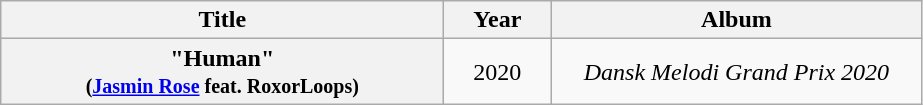<table class="wikitable plainrowheaders" style="text-align:center;">
<tr>
<th scope="col" style="width:18em;">Title</th>
<th scope="col" style="width:4em;">Year</th>
<th scope="col" style="width:15em;">Album</th>
</tr>
<tr>
<th scope="row">"Human"<br><small>(<a href='#'>Jasmin Rose</a> feat. RoxorLoops)</small></th>
<td>2020</td>
<td><em>Dansk Melodi Grand Prix 2020</em></td>
</tr>
</table>
